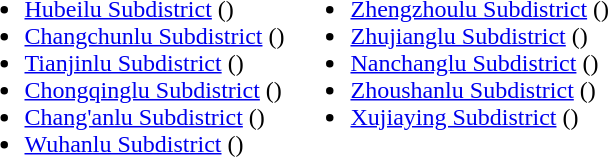<table>
<tr>
<td valign="top"><br><ul><li><a href='#'>Hubeilu Subdistrict</a> ()</li><li><a href='#'>Changchunlu Subdistrict</a> ()</li><li><a href='#'>Tianjinlu Subdistrict</a> ()</li><li><a href='#'>Chongqinglu Subdistrict</a> ()</li><li><a href='#'>Chang'anlu Subdistrict</a> ()</li><li><a href='#'>Wuhanlu Subdistrict</a> ()</li></ul></td>
<td valign="top"><br><ul><li><a href='#'>Zhengzhoulu Subdistrict</a> ()</li><li><a href='#'>Zhujianglu Subdistrict</a> ()</li><li><a href='#'>Nanchanglu Subdistrict</a> ()</li><li><a href='#'>Zhoushanlu Subdistrict</a> ()</li><li><a href='#'>Xujiaying Subdistrict</a> ()</li></ul></td>
</tr>
</table>
